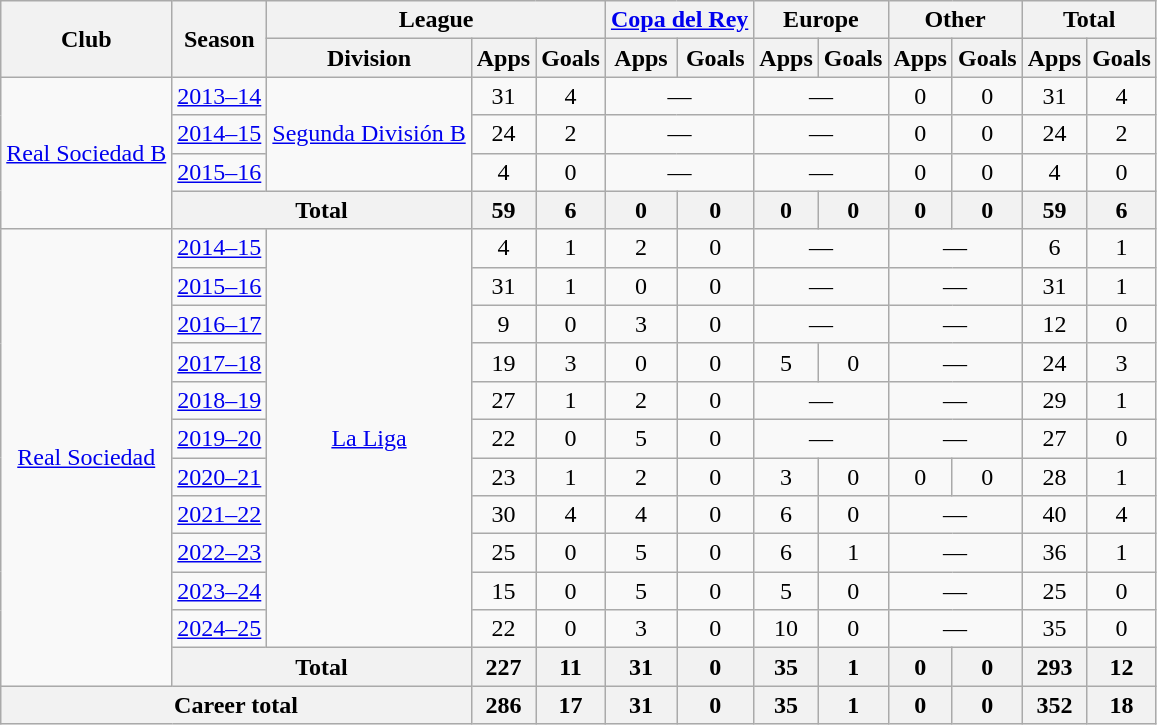<table class="wikitable" style="text-align:center">
<tr>
<th rowspan="2">Club</th>
<th rowspan="2">Season</th>
<th colspan="3">League</th>
<th colspan="2"><a href='#'>Copa del Rey</a></th>
<th colspan="2">Europe</th>
<th colspan="2">Other</th>
<th colspan="2">Total</th>
</tr>
<tr>
<th>Division</th>
<th>Apps</th>
<th>Goals</th>
<th>Apps</th>
<th>Goals</th>
<th>Apps</th>
<th>Goals</th>
<th>Apps</th>
<th>Goals</th>
<th>Apps</th>
<th>Goals</th>
</tr>
<tr>
<td rowspan="4"><a href='#'>Real Sociedad B</a></td>
<td><a href='#'>2013–14</a></td>
<td rowspan="3"><a href='#'>Segunda División B</a></td>
<td>31</td>
<td>4</td>
<td colspan="2">—</td>
<td colspan="2">—</td>
<td>0</td>
<td>0</td>
<td>31</td>
<td>4</td>
</tr>
<tr>
<td><a href='#'>2014–15</a></td>
<td>24</td>
<td>2</td>
<td colspan="2">—</td>
<td colspan="2">—</td>
<td>0</td>
<td>0</td>
<td>24</td>
<td>2</td>
</tr>
<tr>
<td><a href='#'>2015–16</a></td>
<td>4</td>
<td>0</td>
<td colspan="2">—</td>
<td colspan="2">—</td>
<td>0</td>
<td>0</td>
<td>4</td>
<td>0</td>
</tr>
<tr>
<th colspan="2">Total</th>
<th>59</th>
<th>6</th>
<th>0</th>
<th>0</th>
<th>0</th>
<th>0</th>
<th>0</th>
<th>0</th>
<th>59</th>
<th>6</th>
</tr>
<tr>
<td rowspan="12"><a href='#'>Real Sociedad</a></td>
<td><a href='#'>2014–15</a></td>
<td rowspan="11"><a href='#'>La Liga</a></td>
<td>4</td>
<td>1</td>
<td>2</td>
<td>0</td>
<td colspan="2">—</td>
<td colspan="2">—</td>
<td>6</td>
<td>1</td>
</tr>
<tr>
<td><a href='#'>2015–16</a></td>
<td>31</td>
<td>1</td>
<td>0</td>
<td>0</td>
<td colspan="2">—</td>
<td colspan="2">—</td>
<td>31</td>
<td>1</td>
</tr>
<tr>
<td><a href='#'>2016–17</a></td>
<td>9</td>
<td>0</td>
<td>3</td>
<td>0</td>
<td colspan="2">—</td>
<td colspan="2">—</td>
<td>12</td>
<td>0</td>
</tr>
<tr>
<td><a href='#'>2017–18</a></td>
<td>19</td>
<td>3</td>
<td>0</td>
<td>0</td>
<td>5</td>
<td>0</td>
<td colspan="2">—</td>
<td>24</td>
<td>3</td>
</tr>
<tr>
<td><a href='#'>2018–19</a></td>
<td>27</td>
<td>1</td>
<td>2</td>
<td>0</td>
<td colspan="2">—</td>
<td colspan="2">—</td>
<td>29</td>
<td>1</td>
</tr>
<tr>
<td><a href='#'>2019–20</a></td>
<td>22</td>
<td>0</td>
<td>5</td>
<td>0</td>
<td colspan="2">—</td>
<td colspan="2">—</td>
<td>27</td>
<td>0</td>
</tr>
<tr>
<td><a href='#'>2020–21</a></td>
<td>23</td>
<td>1</td>
<td>2</td>
<td>0</td>
<td>3</td>
<td>0</td>
<td>0</td>
<td>0</td>
<td>28</td>
<td>1</td>
</tr>
<tr>
<td><a href='#'>2021–22</a></td>
<td>30</td>
<td>4</td>
<td>4</td>
<td>0</td>
<td>6</td>
<td>0</td>
<td colspan="2">—</td>
<td>40</td>
<td>4</td>
</tr>
<tr>
<td><a href='#'>2022–23</a></td>
<td>25</td>
<td>0</td>
<td>5</td>
<td>0</td>
<td>6</td>
<td>1</td>
<td colspan="2">—</td>
<td>36</td>
<td>1</td>
</tr>
<tr>
<td><a href='#'>2023–24</a></td>
<td>15</td>
<td>0</td>
<td>5</td>
<td>0</td>
<td>5</td>
<td>0</td>
<td colspan="2">—</td>
<td>25</td>
<td>0</td>
</tr>
<tr>
<td><a href='#'>2024–25</a></td>
<td>22</td>
<td>0</td>
<td>3</td>
<td>0</td>
<td>10</td>
<td>0</td>
<td colspan="2">—</td>
<td>35</td>
<td>0</td>
</tr>
<tr>
<th colspan="2">Total</th>
<th>227</th>
<th>11</th>
<th>31</th>
<th>0</th>
<th>35</th>
<th>1</th>
<th>0</th>
<th>0</th>
<th>293</th>
<th>12</th>
</tr>
<tr>
<th colspan="3">Career total</th>
<th>286</th>
<th>17</th>
<th>31</th>
<th>0</th>
<th>35</th>
<th>1</th>
<th>0</th>
<th>0</th>
<th>352</th>
<th>18</th>
</tr>
</table>
